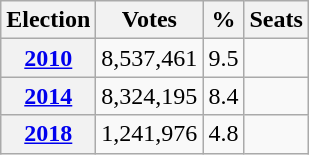<table class="wikitable" style="text-align: center;">
<tr>
<th>Election</th>
<th>Votes</th>
<th>%</th>
<th>Seats</th>
</tr>
<tr>
<th><a href='#'>2010</a></th>
<td>8,537,461</td>
<td>9.5</td>
<td></td>
</tr>
<tr>
<th><a href='#'>2014</a></th>
<td>8,324,195</td>
<td>8.4</td>
<td></td>
</tr>
<tr>
<th><a href='#'>2018</a></th>
<td>1,241,976</td>
<td>4.8</td>
<td></td>
</tr>
</table>
